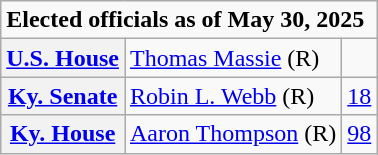<table class=wikitable>
<tr>
<td colspan="3"><strong>Elected officials as of May 30, 2025</strong></td>
</tr>
<tr>
<th scope=row><a href='#'>U.S. House</a></th>
<td><a href='#'>Thomas Massie</a> (R)</td>
<td></td>
</tr>
<tr>
<th scope=row><a href='#'>Ky. Senate</a></th>
<td><a href='#'>Robin L. Webb</a> (R)</td>
<td><a href='#'>18</a></td>
</tr>
<tr>
<th scope=row><a href='#'>Ky. House</a></th>
<td><a href='#'>Aaron Thompson</a> (R)</td>
<td><a href='#'>98</a></td>
</tr>
</table>
